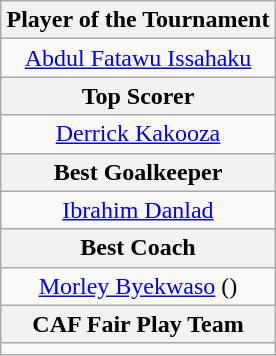<table class="wikitable" style="margin:auto;text-align:center">
<tr>
<th>Player of the Tournament</th>
</tr>
<tr>
<td> <a href='#'>Abdul Fatawu Issahaku</a></td>
</tr>
<tr>
<th>Top Scorer</th>
</tr>
<tr>
<td> <a href='#'>Derrick Kakooza</a><br></td>
</tr>
<tr>
<th>Best Goalkeeper</th>
</tr>
<tr>
<td> <a href='#'>Ibrahim Danlad</a></td>
</tr>
<tr>
<th>Best Coach</th>
</tr>
<tr>
<td> <a href='#'>Morley Byekwaso</a> ()</td>
</tr>
<tr>
<th>CAF Fair Play Team</th>
</tr>
<tr>
<td></td>
</tr>
</table>
